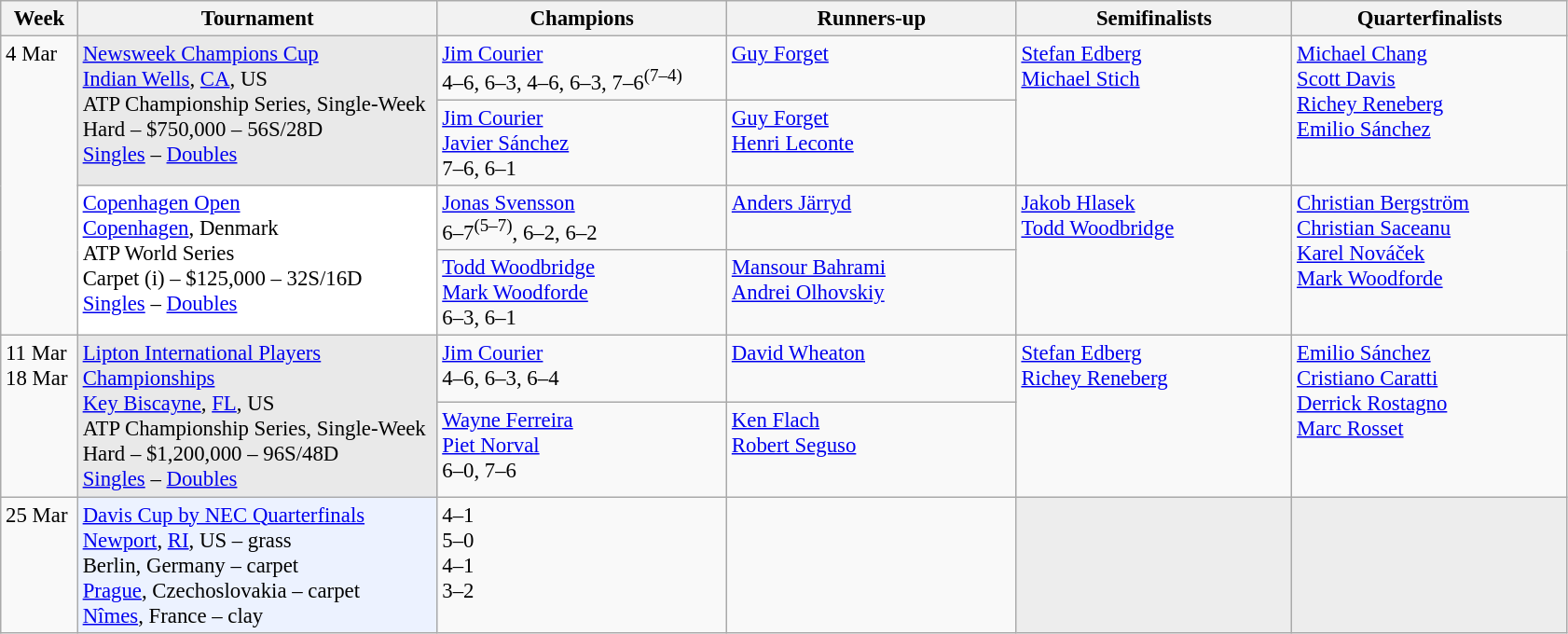<table class=wikitable style=font-size:95%>
<tr>
<th style="width:48px;">Week</th>
<th style="width:250px;">Tournament</th>
<th style="width:200px;">Champions</th>
<th style="width:200px;">Runners-up</th>
<th style="width:190px;">Semifinalists</th>
<th style="width:190px;">Quarterfinalists</th>
</tr>
<tr valign=top>
<td rowspan=4>4 Mar</td>
<td style="background:#E9E9E9;" rowspan="2"><a href='#'>Newsweek Champions Cup</a> <br> <a href='#'>Indian Wells</a>, <a href='#'>CA</a>, US <br> ATP Championship Series, Single-Week <br> Hard – $750,000 – 56S/28D <br> <a href='#'>Singles</a> – <a href='#'>Doubles</a></td>
<td> <a href='#'>Jim Courier</a> <br> 4–6, 6–3, 4–6, 6–3, 7–6<sup>(7–4)</sup></td>
<td> <a href='#'>Guy Forget</a></td>
<td rowspan=2> <a href='#'>Stefan Edberg</a> <br>  <a href='#'>Michael Stich</a></td>
<td rowspan=2> <a href='#'>Michael Chang</a> <br>  <a href='#'>Scott Davis</a> <br>  <a href='#'>Richey Reneberg</a> <br>  <a href='#'>Emilio Sánchez</a></td>
</tr>
<tr valign=top>
<td> <a href='#'>Jim Courier</a> <br>  <a href='#'>Javier Sánchez</a> <br> 7–6, 6–1</td>
<td> <a href='#'>Guy Forget</a> <br>  <a href='#'>Henri Leconte</a></td>
</tr>
<tr valign=top>
<td style="background:#FFF;" rowspan="2"><a href='#'>Copenhagen Open</a> <br>  <a href='#'>Copenhagen</a>, Denmark <br> ATP World Series <br> Carpet (i) – $125,000 – 32S/16D <br> <a href='#'>Singles</a> – <a href='#'>Doubles</a></td>
<td> <a href='#'>Jonas Svensson</a> <br> 6–7<sup>(5–7)</sup>, 6–2, 6–2</td>
<td> <a href='#'>Anders Järryd</a></td>
<td rowspan=2> <a href='#'>Jakob Hlasek</a> <br>  <a href='#'>Todd Woodbridge</a></td>
<td rowspan=2> <a href='#'>Christian Bergström</a> <br>  <a href='#'>Christian Saceanu</a> <br>  <a href='#'>Karel Nováček</a> <br>  <a href='#'>Mark Woodforde</a></td>
</tr>
<tr valign=top>
<td> <a href='#'>Todd Woodbridge</a> <br>  <a href='#'>Mark Woodforde</a> <br> 6–3, 6–1</td>
<td> <a href='#'>Mansour Bahrami</a> <br>  <a href='#'>Andrei Olhovskiy</a></td>
</tr>
<tr valign=top>
<td rowspan=2>11 Mar <br> 18 Mar</td>
<td style="background:#E9E9E9;" rowspan="2"><a href='#'>Lipton International Players Championships</a> <br>  <a href='#'>Key Biscayne</a>, <a href='#'>FL</a>, US <br> ATP Championship Series, Single-Week <br> Hard – $1,200,000 – 96S/48D <br> <a href='#'>Singles</a> – <a href='#'>Doubles</a></td>
<td> <a href='#'>Jim Courier</a> <br> 4–6, 6–3, 6–4</td>
<td> <a href='#'>David Wheaton</a></td>
<td rowspan=2> <a href='#'>Stefan Edberg</a> <br>  <a href='#'>Richey Reneberg</a></td>
<td rowspan=2> <a href='#'>Emilio Sánchez</a> <br>  <a href='#'>Cristiano Caratti</a> <br>  <a href='#'>Derrick Rostagno</a> <br>  <a href='#'>Marc Rosset</a></td>
</tr>
<tr valign=top>
<td> <a href='#'>Wayne Ferreira</a> <br>  <a href='#'>Piet Norval</a> <br> 6–0, 7–6</td>
<td> <a href='#'>Ken Flach</a> <br>  <a href='#'>Robert Seguso</a></td>
</tr>
<tr valign=top>
<td>25 Mar</td>
<td style="background:#ECF2FF;"><a href='#'>Davis Cup by NEC Quarterfinals</a> <br> <a href='#'>Newport</a>, <a href='#'>RI</a>, US – grass <br> Berlin, Germany – carpet <br> <a href='#'>Prague</a>, Czechoslovakia – carpet <br>  <a href='#'>Nîmes</a>, France – clay</td>
<td><strong></strong> 4–1 <br><strong></strong> 5–0 <br><strong></strong> 4–1 <br><strong></strong> 3–2</td>
<td><br><br><br></td>
<td style="background:#ededed;"></td>
<td style="background:#ededed;"></td>
</tr>
</table>
